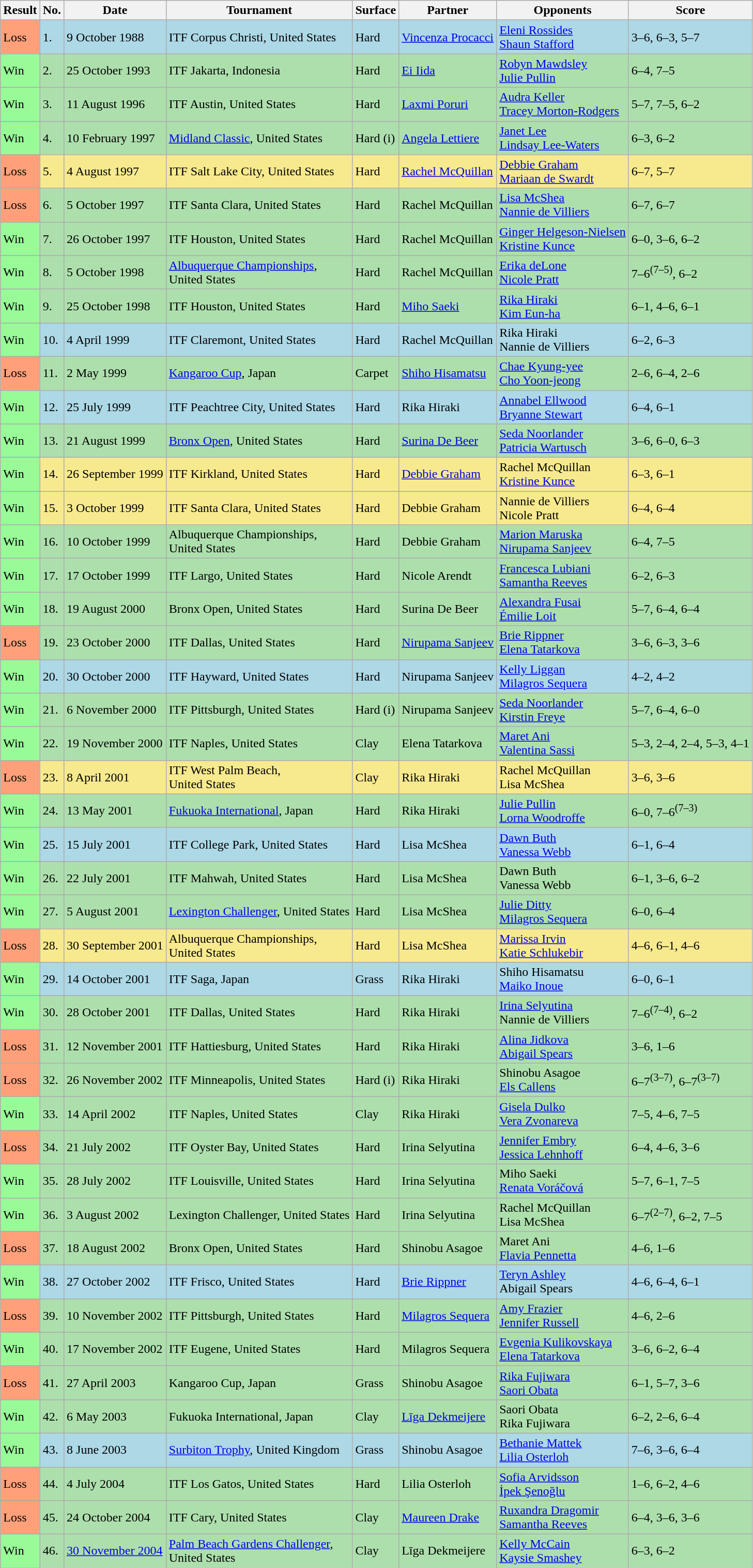<table class="sortable wikitable">
<tr>
<th>Result</th>
<th>No.</th>
<th>Date</th>
<th>Tournament</th>
<th>Surface</th>
<th>Partner</th>
<th>Opponents</th>
<th class="unsortable">Score</th>
</tr>
<tr style="background:lightblue;">
<td style="background:#ffa07a;">Loss</td>
<td>1.</td>
<td>9 October 1988</td>
<td>ITF Corpus Christi, United States</td>
<td>Hard</td>
<td> <a href='#'>Vincenza Procacci</a></td>
<td> <a href='#'>Eleni Rossides</a> <br>  <a href='#'>Shaun Stafford</a></td>
<td>3–6, 6–3, 5–7</td>
</tr>
<tr style="background:#addfad;">
<td style="background:#98fb98;">Win</td>
<td>2.</td>
<td>25 October 1993</td>
<td>ITF Jakarta, Indonesia</td>
<td>Hard</td>
<td> <a href='#'>Ei Iida</a></td>
<td> <a href='#'>Robyn Mawdsley</a> <br>  <a href='#'>Julie Pullin</a></td>
<td>6–4, 7–5</td>
</tr>
<tr style="background:#addfad;">
<td style="background:#98fb98;">Win</td>
<td>3.</td>
<td>11 August 1996</td>
<td>ITF Austin, United States</td>
<td>Hard</td>
<td> <a href='#'>Laxmi Poruri</a></td>
<td> <a href='#'>Audra Keller</a> <br>  <a href='#'>Tracey Morton-Rodgers</a></td>
<td>5–7, 7–5, 6–2</td>
</tr>
<tr style="background:#addfad;">
<td style="background:#98fb98;">Win</td>
<td>4.</td>
<td>10 February 1997</td>
<td><a href='#'>Midland Classic</a>, United States</td>
<td>Hard (i)</td>
<td> <a href='#'>Angela Lettiere</a></td>
<td> <a href='#'>Janet Lee</a> <br>  <a href='#'>Lindsay Lee-Waters</a></td>
<td>6–3, 6–2</td>
</tr>
<tr style="background:#f7e98e;">
<td style="background:#ffa07a;">Loss</td>
<td>5.</td>
<td>4 August 1997</td>
<td>ITF Salt Lake City, United States</td>
<td>Hard</td>
<td> <a href='#'>Rachel McQuillan</a></td>
<td> <a href='#'>Debbie Graham</a> <br>  <a href='#'>Mariaan de Swardt</a></td>
<td>6–7, 5–7</td>
</tr>
<tr style="background:#addfad;">
<td style="background:#ffa07a;">Loss</td>
<td>6.</td>
<td>5 October 1997</td>
<td>ITF Santa Clara, United States</td>
<td>Hard</td>
<td> Rachel McQuillan</td>
<td> <a href='#'>Lisa McShea</a> <br>  <a href='#'>Nannie de Villiers</a></td>
<td>6–7, 6–7</td>
</tr>
<tr style="background:#addfad;">
<td style="background:#98fb98;">Win</td>
<td>7.</td>
<td>26 October 1997</td>
<td>ITF Houston, United States</td>
<td>Hard</td>
<td> Rachel McQuillan</td>
<td> <a href='#'>Ginger Helgeson-Nielsen</a> <br>  <a href='#'>Kristine Kunce</a></td>
<td>6–0, 3–6, 6–2</td>
</tr>
<tr style="background:#addfad;">
<td style="background:#98fb98;">Win</td>
<td>8.</td>
<td>5 October 1998</td>
<td><a href='#'>Albuquerque Championships</a>, <br>United States</td>
<td>Hard</td>
<td> Rachel McQuillan</td>
<td> <a href='#'>Erika deLone</a> <br>  <a href='#'>Nicole Pratt</a></td>
<td>7–6<sup>(7–5)</sup>, 6–2</td>
</tr>
<tr style="background:#addfad;">
<td style="background:#98fb98;">Win</td>
<td>9.</td>
<td>25 October 1998</td>
<td>ITF Houston, United States</td>
<td>Hard</td>
<td> <a href='#'>Miho Saeki</a></td>
<td> <a href='#'>Rika Hiraki</a> <br>  <a href='#'>Kim Eun-ha</a></td>
<td>6–1, 4–6, 6–1</td>
</tr>
<tr style="background:lightblue;">
<td style="background:#98fb98;">Win</td>
<td>10.</td>
<td>4 April 1999</td>
<td>ITF Claremont, United States</td>
<td>Hard</td>
<td> Rachel McQuillan</td>
<td> Rika Hiraki <br>  Nannie de Villiers</td>
<td>6–2, 6–3</td>
</tr>
<tr style="background:#addfad;">
<td style="background:#ffa07a;">Loss</td>
<td>11.</td>
<td>2 May 1999</td>
<td><a href='#'>Kangaroo Cup</a>, Japan</td>
<td>Carpet</td>
<td> <a href='#'>Shiho Hisamatsu</a></td>
<td> <a href='#'>Chae Kyung-yee</a> <br>  <a href='#'>Cho Yoon-jeong</a></td>
<td>2–6, 6–4, 2–6</td>
</tr>
<tr style="background:lightblue;">
<td style="background:#98fb98;">Win</td>
<td>12.</td>
<td>25 July 1999</td>
<td>ITF Peachtree City, United States</td>
<td>Hard</td>
<td> Rika Hiraki</td>
<td> <a href='#'>Annabel Ellwood</a> <br>  <a href='#'>Bryanne Stewart</a></td>
<td>6–4, 6–1</td>
</tr>
<tr style="background:#addfad;">
<td style="background:#98fb98;">Win</td>
<td>13.</td>
<td>21 August 1999</td>
<td><a href='#'>Bronx Open</a>, United States</td>
<td>Hard</td>
<td> <a href='#'>Surina De Beer</a></td>
<td> <a href='#'>Seda Noorlander</a> <br>  <a href='#'>Patricia Wartusch</a></td>
<td>3–6, 6–0, 6–3</td>
</tr>
<tr style="background:#f7e98e;">
<td style="background:#98fb98;">Win</td>
<td>14.</td>
<td>26 September 1999</td>
<td>ITF Kirkland, United States</td>
<td>Hard</td>
<td> <a href='#'>Debbie Graham</a></td>
<td> Rachel McQuillan <br>  <a href='#'>Kristine Kunce</a></td>
<td>6–3, 6–1</td>
</tr>
<tr style="background:#f7e98e;">
<td style="background:#98fb98;">Win</td>
<td>15.</td>
<td>3 October 1999</td>
<td>ITF Santa Clara, United States</td>
<td>Hard</td>
<td> Debbie Graham</td>
<td> Nannie de Villiers <br>  Nicole Pratt</td>
<td>6–4, 6–4</td>
</tr>
<tr style="background:#addfad;">
<td style="background:#98fb98;">Win</td>
<td>16.</td>
<td>10 October 1999</td>
<td>Albuquerque Championships, <br>United States</td>
<td>Hard</td>
<td> Debbie Graham</td>
<td> <a href='#'>Marion Maruska</a> <br>  <a href='#'>Nirupama Sanjeev</a></td>
<td>6–4, 7–5</td>
</tr>
<tr style="background:#addfad;">
<td style="background:#98fb98;">Win</td>
<td>17.</td>
<td>17 October 1999</td>
<td>ITF Largo, United States</td>
<td>Hard</td>
<td> Nicole Arendt</td>
<td> <a href='#'>Francesca Lubiani</a> <br>  <a href='#'>Samantha Reeves</a></td>
<td>6–2, 6–3</td>
</tr>
<tr style="background:#addfad;">
<td style="background:#98fb98;">Win</td>
<td>18.</td>
<td>19 August 2000</td>
<td>Bronx Open, United States</td>
<td>Hard</td>
<td> Surina De Beer</td>
<td> <a href='#'>Alexandra Fusai</a> <br>  <a href='#'>Émilie Loit</a></td>
<td>5–7, 6–4, 6–4</td>
</tr>
<tr style="background:#addfad;">
<td style="background:#ffa07a;">Loss</td>
<td>19.</td>
<td>23 October 2000</td>
<td>ITF Dallas, United States</td>
<td>Hard</td>
<td> <a href='#'>Nirupama Sanjeev</a></td>
<td> <a href='#'>Brie Rippner</a> <br>  <a href='#'>Elena Tatarkova</a></td>
<td>3–6, 6–3, 3–6</td>
</tr>
<tr style="background:lightblue;">
<td style="background:#98fb98;">Win</td>
<td>20.</td>
<td>30 October 2000</td>
<td>ITF Hayward, United States</td>
<td>Hard</td>
<td> Nirupama Sanjeev</td>
<td> <a href='#'>Kelly Liggan</a> <br>  <a href='#'>Milagros Sequera</a></td>
<td>4–2, 4–2</td>
</tr>
<tr style="background:#addfad;">
<td style="background:#98fb98;">Win</td>
<td>21.</td>
<td>6 November 2000</td>
<td>ITF Pittsburgh, United States</td>
<td>Hard (i)</td>
<td> Nirupama Sanjeev</td>
<td> <a href='#'>Seda Noorlander</a> <br>  <a href='#'>Kirstin Freye</a></td>
<td>5–7, 6–4, 6–0</td>
</tr>
<tr style="background:#addfad;">
<td style="background:#98fb98;">Win</td>
<td>22.</td>
<td>19 November 2000</td>
<td>ITF Naples, United States</td>
<td>Clay</td>
<td> Elena Tatarkova</td>
<td> <a href='#'>Maret Ani</a> <br>  <a href='#'>Valentina Sassi</a></td>
<td>5–3, 2–4, 2–4, 5–3, 4–1</td>
</tr>
<tr style="background:#f7e98e;">
<td style="background:#ffa07a;">Loss</td>
<td>23.</td>
<td>8 April 2001</td>
<td>ITF West Palm Beach, <br>United States</td>
<td>Clay</td>
<td> Rika Hiraki</td>
<td> Rachel McQuillan <br>  Lisa McShea</td>
<td>3–6, 3–6</td>
</tr>
<tr style="background:#addfad;">
<td style="background:#98fb98;">Win</td>
<td>24.</td>
<td>13 May 2001</td>
<td><a href='#'>Fukuoka International</a>, Japan</td>
<td>Hard</td>
<td> Rika Hiraki</td>
<td> <a href='#'>Julie Pullin</a> <br>  <a href='#'>Lorna Woodroffe</a></td>
<td>6–0, 7–6<sup>(7–3)</sup></td>
</tr>
<tr style="background:lightblue;">
<td style="background:#98fb98;">Win</td>
<td>25.</td>
<td>15 July 2001</td>
<td>ITF College Park, United States</td>
<td>Hard</td>
<td> Lisa McShea</td>
<td> <a href='#'>Dawn Buth</a> <br>  <a href='#'>Vanessa Webb</a></td>
<td>6–1, 6–4</td>
</tr>
<tr style="background:#addfad;">
<td style="background:#98fb98;">Win</td>
<td>26.</td>
<td>22 July 2001</td>
<td>ITF Mahwah, United States</td>
<td>Hard</td>
<td> Lisa McShea</td>
<td> Dawn Buth <br>  Vanessa Webb</td>
<td>6–1, 3–6, 6–2</td>
</tr>
<tr style="background:#addfad;">
<td style="background:#98fb98;">Win</td>
<td>27.</td>
<td>5 August 2001</td>
<td><a href='#'>Lexington Challenger</a>, United States</td>
<td>Hard</td>
<td> Lisa McShea</td>
<td> <a href='#'>Julie Ditty</a> <br>  <a href='#'>Milagros Sequera</a></td>
<td>6–0, 6–4</td>
</tr>
<tr style="background:#f7e98e;">
<td style="background:#ffa07a;">Loss</td>
<td>28.</td>
<td>30 September 2001</td>
<td>Albuquerque Championships, <br>United States</td>
<td>Hard</td>
<td> Lisa McShea</td>
<td> <a href='#'>Marissa Irvin</a> <br>  <a href='#'>Katie Schlukebir</a></td>
<td>4–6, 6–1, 4–6</td>
</tr>
<tr style="background:lightblue;">
<td style="background:#98fb98;">Win</td>
<td>29.</td>
<td>14 October 2001</td>
<td>ITF Saga, Japan</td>
<td>Grass</td>
<td> Rika Hiraki</td>
<td> Shiho Hisamatsu <br>  <a href='#'>Maiko Inoue</a></td>
<td>6–0, 6–1</td>
</tr>
<tr style="background:#addfad;">
<td style="background:#98fb98;">Win</td>
<td>30.</td>
<td>28 October 2001</td>
<td>ITF Dallas, United States</td>
<td>Hard</td>
<td> Rika Hiraki</td>
<td> <a href='#'>Irina Selyutina</a> <br>  Nannie de Villiers</td>
<td>7–6<sup>(7–4)</sup>, 6–2</td>
</tr>
<tr style="background:#addfad;">
<td style="background:#ffa07a;">Loss</td>
<td>31.</td>
<td>12 November 2001</td>
<td>ITF Hattiesburg, United States</td>
<td>Hard</td>
<td> Rika Hiraki</td>
<td> <a href='#'>Alina Jidkova</a> <br>  <a href='#'>Abigail Spears</a></td>
<td>3–6, 1–6</td>
</tr>
<tr style="background:#addfad;">
<td style="background:#ffa07a;">Loss</td>
<td>32.</td>
<td>26 November 2002</td>
<td>ITF Minneapolis, United States</td>
<td>Hard (i)</td>
<td> Rika Hiraki</td>
<td> Shinobu Asagoe <br>  <a href='#'>Els Callens</a></td>
<td>6–7<sup>(3–7)</sup>, 6–7<sup>(3–7)</sup></td>
</tr>
<tr style="background:#addfad;">
<td style="background:#98fb98;">Win</td>
<td>33.</td>
<td>14 April 2002</td>
<td>ITF Naples, United States</td>
<td>Clay</td>
<td> Rika Hiraki</td>
<td> <a href='#'>Gisela Dulko</a> <br>  <a href='#'>Vera Zvonareva</a></td>
<td>7–5, 4–6, 7–5</td>
</tr>
<tr style="background:#addfad;">
<td style="background:#ffa07a;">Loss</td>
<td>34.</td>
<td>21 July 2002</td>
<td>ITF Oyster Bay, United States</td>
<td>Hard</td>
<td> Irina Selyutina</td>
<td> <a href='#'>Jennifer Embry</a> <br>  <a href='#'>Jessica Lehnhoff</a></td>
<td>6–4, 4–6, 3–6</td>
</tr>
<tr style="background:#addfad;">
<td style="background:#98fb98;">Win</td>
<td>35.</td>
<td>28 July 2002</td>
<td>ITF Louisville, United States</td>
<td>Hard</td>
<td> Irina Selyutina</td>
<td> Miho Saeki <br>  <a href='#'>Renata Voráčová</a></td>
<td>5–7, 6–1, 7–5</td>
</tr>
<tr style="background:#addfad;">
<td style="background:#98fb98;">Win</td>
<td>36.</td>
<td>3 August 2002</td>
<td>Lexington Challenger, United States</td>
<td>Hard</td>
<td> Irina Selyutina</td>
<td> Rachel McQuillan <br>  Lisa McShea</td>
<td>6–7<sup>(2–7)</sup>, 6–2, 7–5</td>
</tr>
<tr style="background:#addfad;">
<td style="background:#ffa07a;">Loss</td>
<td>37.</td>
<td>18 August 2002</td>
<td>Bronx Open, United States</td>
<td>Hard</td>
<td> Shinobu Asagoe</td>
<td> Maret Ani <br>  <a href='#'>Flavia Pennetta</a></td>
<td>4–6, 1–6</td>
</tr>
<tr style="background:lightblue;">
<td style="background:#98fb98;">Win</td>
<td>38.</td>
<td>27 October 2002</td>
<td>ITF Frisco, United States</td>
<td>Hard</td>
<td> <a href='#'>Brie Rippner</a></td>
<td> <a href='#'>Teryn Ashley</a> <br>  Abigail Spears</td>
<td>4–6, 6–4, 6–1</td>
</tr>
<tr style="background:#addfad;">
<td style="background:#ffa07a;">Loss</td>
<td>39.</td>
<td>10 November 2002</td>
<td>ITF Pittsburgh, United States</td>
<td>Hard</td>
<td> <a href='#'>Milagros Sequera</a></td>
<td> <a href='#'>Amy Frazier</a> <br>  <a href='#'>Jennifer Russell</a></td>
<td>4–6, 2–6</td>
</tr>
<tr style="background:#addfad;">
<td style="background:#98fb98;">Win</td>
<td>40.</td>
<td>17 November 2002</td>
<td>ITF Eugene, United States</td>
<td>Hard</td>
<td> Milagros Sequera</td>
<td> <a href='#'>Evgenia Kulikovskaya</a> <br>  <a href='#'>Elena Tatarkova</a></td>
<td>3–6, 6–2, 6–4</td>
</tr>
<tr style="background:#addfad;">
<td style="background:#ffa07a;">Loss</td>
<td>41.</td>
<td>27 April 2003</td>
<td>Kangaroo Cup, Japan</td>
<td>Grass</td>
<td> Shinobu Asagoe</td>
<td> <a href='#'>Rika Fujiwara</a> <br>  <a href='#'>Saori Obata</a></td>
<td>6–1, 5–7, 3–6</td>
</tr>
<tr style="background:#addfad;">
<td style="background:#98fb98;">Win</td>
<td>42.</td>
<td>6 May 2003</td>
<td>Fukuoka International, Japan</td>
<td>Clay</td>
<td> <a href='#'>Līga Dekmeijere</a></td>
<td> Saori Obata <br>  Rika Fujiwara</td>
<td>6–2, 2–6, 6–4</td>
</tr>
<tr style="background:lightblue;">
<td style="background:#98fb98;">Win</td>
<td>43.</td>
<td>8 June 2003</td>
<td><a href='#'>Surbiton Trophy</a>, United Kingdom</td>
<td>Grass</td>
<td> Shinobu Asagoe</td>
<td> <a href='#'>Bethanie Mattek</a> <br>  <a href='#'>Lilia Osterloh</a></td>
<td>7–6, 3–6, 6–4</td>
</tr>
<tr style="background:#addfad;">
<td style="background:#ffa07a;">Loss</td>
<td>44.</td>
<td>4 July 2004</td>
<td>ITF Los Gatos, United States</td>
<td>Hard</td>
<td> Lilia Osterloh</td>
<td> <a href='#'>Sofia Arvidsson</a> <br>  <a href='#'>İpek Şenoğlu</a></td>
<td>1–6, 6–2, 4–6</td>
</tr>
<tr style="background:#addfad;">
<td style="background:#ffa07a;">Loss</td>
<td>45.</td>
<td>24 October 2004</td>
<td>ITF Cary, United States</td>
<td>Clay</td>
<td> <a href='#'>Maureen Drake</a></td>
<td> <a href='#'>Ruxandra Dragomir</a> <br>  <a href='#'>Samantha Reeves</a></td>
<td>6–4, 3–6, 3–6</td>
</tr>
<tr style="background:#addfad;">
<td style="background:#98fb98;">Win</td>
<td>46.</td>
<td><a href='#'>30 November 2004</a></td>
<td><a href='#'>Palm Beach Gardens Challenger</a>, <br>United States</td>
<td>Clay</td>
<td> Līga Dekmeijere</td>
<td> <a href='#'>Kelly McCain</a> <br>  <a href='#'>Kaysie Smashey</a></td>
<td>6–3, 6–2</td>
</tr>
</table>
